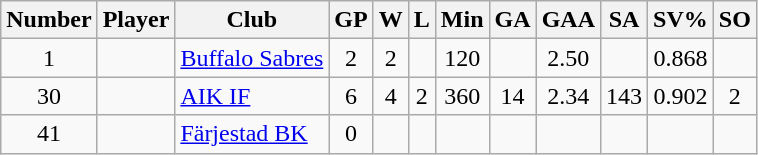<table class="wikitable sortable" style="text-align: center;">
<tr>
<th scope="col">Number</th>
<th scope="col">Player</th>
<th scope="col">Club</th>
<th scope="col">GP</th>
<th scope="col">W</th>
<th scope="col">L</th>
<th scope="col">Min</th>
<th scope="col">GA</th>
<th scope="col">GAA</th>
<th scope="col">SA</th>
<th scope="col">SV%</th>
<th scope="col">SO</th>
</tr>
<tr>
<td>1</td>
<td scope="row" align=left></td>
<td align=left><a href='#'>Buffalo Sabres</a></td>
<td>2</td>
<td>2</td>
<td></td>
<td>120</td>
<td></td>
<td>2.50</td>
<td></td>
<td>0.868</td>
<td></td>
</tr>
<tr>
<td>30</td>
<td scope="row" align=left></td>
<td align=left><a href='#'>AIK IF</a></td>
<td>6</td>
<td>4</td>
<td>2</td>
<td>360</td>
<td>14</td>
<td>2.34</td>
<td>143</td>
<td>0.902</td>
<td>2</td>
</tr>
<tr>
<td>41</td>
<td scope="row" align=left></td>
<td align=left><a href='#'>Färjestad BK</a></td>
<td>0</td>
<td></td>
<td></td>
<td></td>
<td></td>
<td></td>
<td></td>
<td></td>
<td></td>
</tr>
</table>
